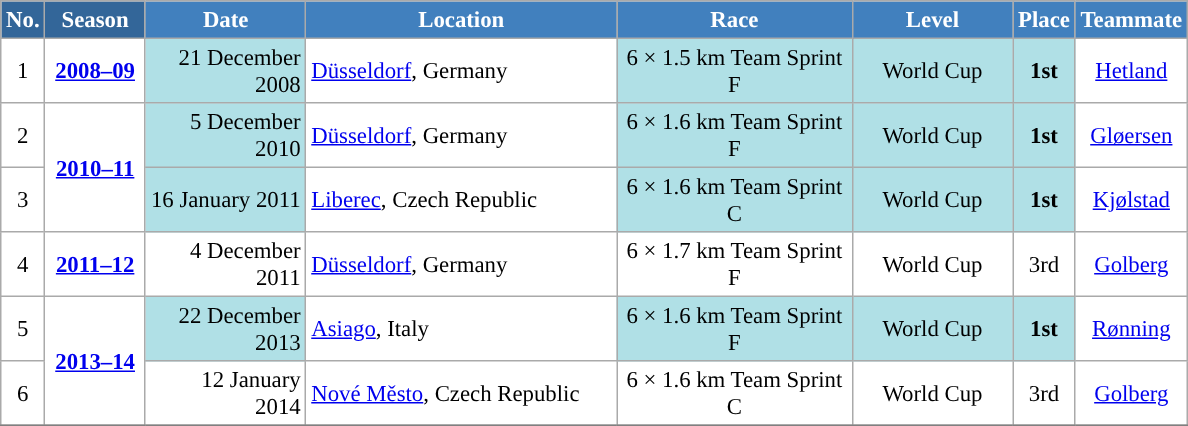<table class="wikitable sortable" style="font-size:95%; text-align:center; border:grey solid 1px; border-collapse:collapse; background:#ffffff;">
<tr style="background:#efefef;">
<th style="background-color:#369; color:white;">No.</th>
<th style="background-color:#369; color:white;">Season</th>
<th style="background-color:#4180be; color:white; width:100px;">Date</th>
<th style="background-color:#4180be; color:white; width:200px;">Location</th>
<th style="background-color:#4180be; color:white; width:150px;">Race</th>
<th style="background-color:#4180be; color:white; width:100px;">Level</th>
<th style="background-color:#4180be; color:white;">Place</th>
<th style="background-color:#4180be; color:white;">Teammate</th>
</tr>
<tr>
<td align=center>1</td>
<td rowspan=1 align=center><strong><a href='#'>2008–09</a></strong></td>
<td bgcolor="#BOEOE6" align=right>21 December 2008</td>
<td align=left> <a href='#'>Düsseldorf</a>, Germany</td>
<td bgcolor="#BOEOE6">6 × 1.5 km Team Sprint F</td>
<td bgcolor="#BOEOE6">World Cup</td>
<td bgcolor="#BOEOE6"><strong>1st</strong></td>
<td><a href='#'>Hetland</a></td>
</tr>
<tr>
<td align=center>2</td>
<td rowspan=2 align=center><strong><a href='#'>2010–11</a></strong></td>
<td bgcolor="#BOEOE6" align=right>5 December 2010</td>
<td align=left> <a href='#'>Düsseldorf</a>, Germany</td>
<td bgcolor="#BOEOE6">6 × 1.6 km Team Sprint F</td>
<td bgcolor="#BOEOE6">World Cup</td>
<td bgcolor="#BOEOE6"><strong>1st</strong></td>
<td><a href='#'>Gløersen</a></td>
</tr>
<tr>
<td align=center>3</td>
<td bgcolor="#BOEOE6" align=right>16 January 2011</td>
<td align=left> <a href='#'>Liberec</a>, Czech Republic</td>
<td bgcolor="#BOEOE6">6 × 1.6 km Team Sprint C</td>
<td bgcolor="#BOEOE6">World Cup</td>
<td bgcolor="#BOEOE6"><strong>1st</strong></td>
<td><a href='#'>Kjølstad</a></td>
</tr>
<tr>
<td align=center>4</td>
<td rowspan=1 align=center><strong> <a href='#'>2011–12</a> </strong></td>
<td align=right>4 December 2011</td>
<td align=left> <a href='#'>Düsseldorf</a>, Germany</td>
<td>6 × 1.7 km Team Sprint F</td>
<td>World Cup</td>
<td>3rd</td>
<td><a href='#'>Golberg</a></td>
</tr>
<tr>
<td align=center>5</td>
<td rowspan=2 align=center><strong><a href='#'>2013–14</a></strong></td>
<td bgcolor="#BOEOE6" align=right>22 December 2013</td>
<td align=left> <a href='#'>Asiago</a>, Italy</td>
<td bgcolor="#BOEOE6">6 × 1.6 km Team Sprint F</td>
<td bgcolor="#BOEOE6">World Cup</td>
<td bgcolor="#BOEOE6"><strong>1st</strong></td>
<td><a href='#'>Rønning</a></td>
</tr>
<tr>
<td align=center>6</td>
<td align=right>12 January 2014</td>
<td align=left> <a href='#'>Nové Město</a>, Czech Republic</td>
<td>6 × 1.6 km Team Sprint C</td>
<td>World Cup</td>
<td>3rd</td>
<td><a href='#'>Golberg</a></td>
</tr>
<tr>
</tr>
</table>
